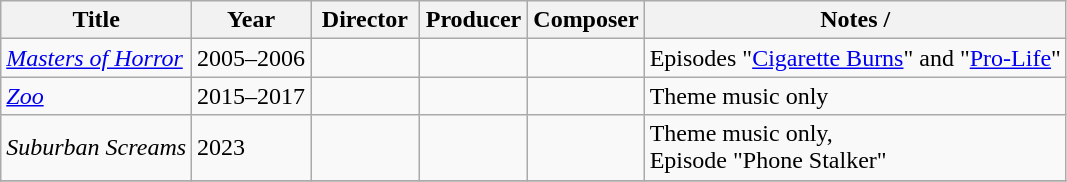<table class="wikitable">
<tr>
<th>Title</th>
<th>Year</th>
<th width="65">Director</th>
<th width="65">Producer</th>
<th width="65">Composer</th>
<th>Notes / </th>
</tr>
<tr>
<td><em><a href='#'>Masters of Horror</a></em></td>
<td>2005–2006</td>
<td></td>
<td></td>
<td></td>
<td>Episodes "<a href='#'>Cigarette Burns</a>" and "<a href='#'>Pro-Life</a>"</td>
</tr>
<tr>
<td><em><a href='#'>Zoo</a></em></td>
<td>2015–2017</td>
<td></td>
<td></td>
<td></td>
<td>Theme music only</td>
</tr>
<tr>
<td><em>Suburban Screams</em></td>
<td>2023</td>
<td></td>
<td></td>
<td></td>
<td>Theme music only,<br>Episode "Phone Stalker"</td>
</tr>
<tr>
</tr>
</table>
